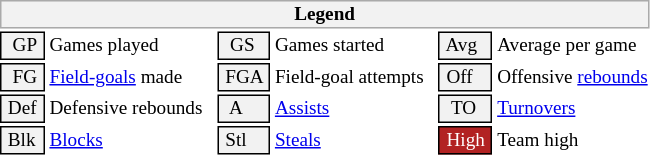<table class="toccolours" style="font-size: 80%; white-space: nowrap;">
<tr>
<th colspan="6" style="background-color: #F2F2F2; border: 1px solid #AAAAAA;">Legend</th>
</tr>
<tr>
<td style="background-color: #F2F2F2; border: 1px solid black;">  GP </td>
<td>Games played</td>
<td style="background-color: #F2F2F2; border: 1px solid black">  GS </td>
<td>Games started</td>
<td style="background-color: #F2F2F2; border: 1px solid black"> Avg </td>
<td>Average per game</td>
</tr>
<tr>
<td style="background-color: #F2F2F2; border: 1px solid black">  FG </td>
<td style="padding-right: 8px"><a href='#'>Field-goals</a> made</td>
<td style="background-color: #F2F2F2; border: 1px solid black"> FGA </td>
<td style="padding-right: 8px">Field-goal attempts</td>
<td style="background-color: #F2F2F2; border: 1px solid black;"> Off </td>
<td>Offensive <a href='#'>rebounds</a></td>
</tr>
<tr>
<td style="background-color: #F2F2F2; border: 1px solid black;"> Def </td>
<td style="padding-right: 8px">Defensive rebounds</td>
<td style="background-color: #F2F2F2; border: 1px solid black">  A </td>
<td style="padding-right: 8px"><a href='#'>Assists</a></td>
<td style="background-color: #F2F2F2; border: 1px solid black">  TO</td>
<td><a href='#'>Turnovers</a></td>
</tr>
<tr>
<td style="background-color: #F2F2F2; border: 1px solid black;"> Blk </td>
<td><a href='#'>Blocks</a></td>
<td style="background-color: #F2F2F2; border: 1px solid black"> Stl </td>
<td><a href='#'>Steals</a></td>
<td style="background:#B22222; color:#ffffff; border: 1px solid black"> High </td>
<td>Team high</td>
</tr>
<tr>
</tr>
</table>
